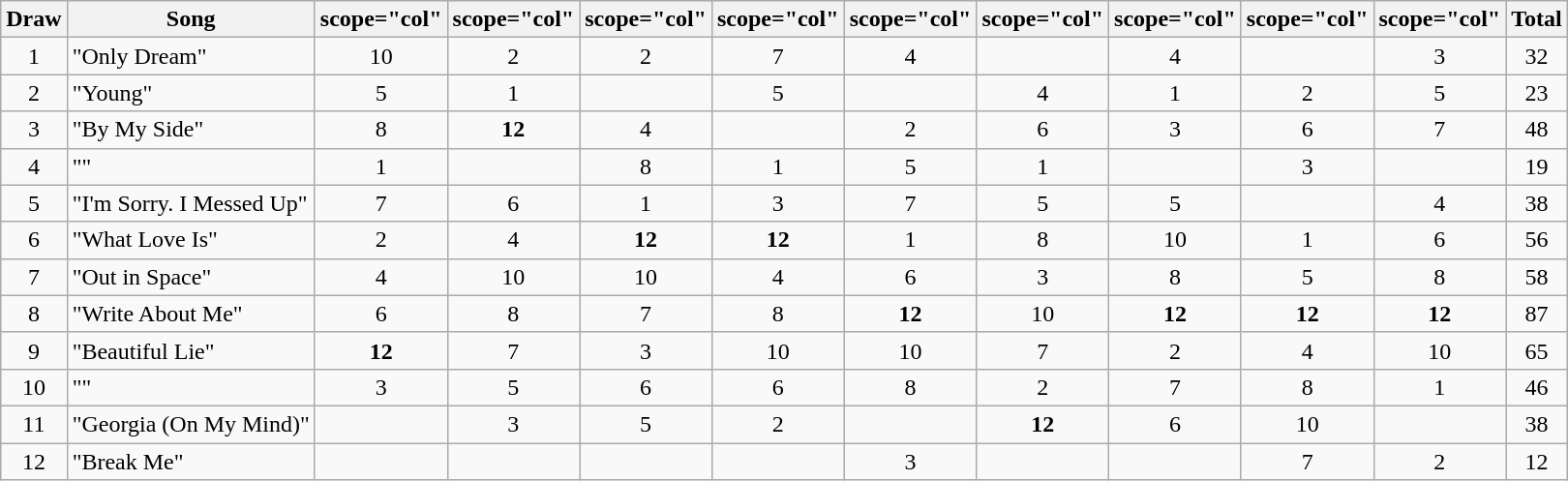<table class="wikitable collapsible" style="margin: 1em auto 1em auto; text-align:center;">
<tr>
<th>Draw</th>
<th>Song</th>
<th>scope="col" </th>
<th>scope="col" </th>
<th>scope="col" </th>
<th>scope="col" </th>
<th>scope="col" </th>
<th>scope="col" </th>
<th>scope="col" </th>
<th>scope="col" </th>
<th>scope="col" </th>
<th>Total</th>
</tr>
<tr>
<td>1</td>
<td align="left">"Only Dream"</td>
<td>10</td>
<td>2</td>
<td>2</td>
<td>7</td>
<td>4</td>
<td></td>
<td>4</td>
<td></td>
<td>3</td>
<td>32</td>
</tr>
<tr>
<td>2</td>
<td align="left">"Young"</td>
<td>5</td>
<td>1</td>
<td></td>
<td>5</td>
<td></td>
<td>4</td>
<td>1</td>
<td>2</td>
<td>5</td>
<td>23</td>
</tr>
<tr>
<td>3</td>
<td align="left">"By My Side"</td>
<td>8</td>
<td><strong>12</strong></td>
<td>4</td>
<td></td>
<td>2</td>
<td>6</td>
<td>3</td>
<td>6</td>
<td>7</td>
<td>48</td>
</tr>
<tr>
<td>4</td>
<td align="left">""</td>
<td>1</td>
<td></td>
<td>8</td>
<td>1</td>
<td>5</td>
<td>1</td>
<td></td>
<td>3</td>
<td></td>
<td>19</td>
</tr>
<tr>
<td>5</td>
<td align="left">"I'm Sorry. I Messed Up"</td>
<td>7</td>
<td>6</td>
<td>1</td>
<td>3</td>
<td>7</td>
<td>5</td>
<td>5</td>
<td></td>
<td>4</td>
<td>38</td>
</tr>
<tr>
<td>6</td>
<td align="left">"What Love Is"</td>
<td>2</td>
<td>4</td>
<td><strong>12</strong></td>
<td><strong>12</strong></td>
<td>1</td>
<td>8</td>
<td>10</td>
<td>1</td>
<td>6</td>
<td>56</td>
</tr>
<tr>
<td>7</td>
<td align="left">"Out in Space"</td>
<td>4</td>
<td>10</td>
<td>10</td>
<td>4</td>
<td>6</td>
<td>3</td>
<td>8</td>
<td>5</td>
<td>8</td>
<td>58</td>
</tr>
<tr>
<td>8</td>
<td align="left">"Write About Me"</td>
<td>6</td>
<td>8</td>
<td>7</td>
<td>8</td>
<td><strong>12</strong></td>
<td>10</td>
<td><strong>12</strong></td>
<td><strong>12</strong></td>
<td><strong>12</strong></td>
<td>87</td>
</tr>
<tr>
<td>9</td>
<td align="left">"Beautiful Lie"</td>
<td><strong>12</strong></td>
<td>7</td>
<td>3</td>
<td>10</td>
<td>10</td>
<td>7</td>
<td>2</td>
<td>4</td>
<td>10</td>
<td>65</td>
</tr>
<tr>
<td>10</td>
<td align="left">""</td>
<td>3</td>
<td>5</td>
<td>6</td>
<td>6</td>
<td>8</td>
<td>2</td>
<td>7</td>
<td>8</td>
<td>1</td>
<td>46</td>
</tr>
<tr>
<td>11</td>
<td align="left">"Georgia (On My Mind)"</td>
<td></td>
<td>3</td>
<td>5</td>
<td>2</td>
<td></td>
<td><strong>12</strong></td>
<td>6</td>
<td>10</td>
<td></td>
<td>38</td>
</tr>
<tr>
<td>12</td>
<td align="left">"Break Me"</td>
<td></td>
<td></td>
<td></td>
<td></td>
<td>3</td>
<td></td>
<td></td>
<td>7</td>
<td>2</td>
<td>12</td>
</tr>
</table>
